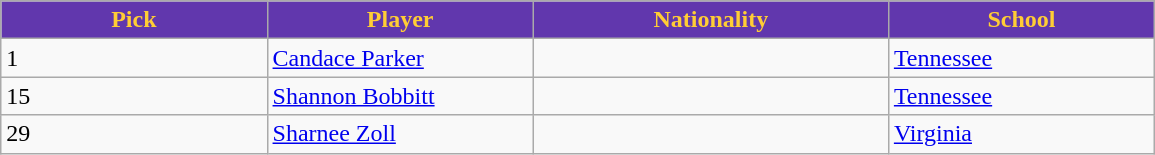<table class="wikitable sortable sortable">
<tr>
<th style="background:#6137ad; color:#ffcd35; width:15%;">Pick</th>
<th style="background:#6137ad; color:#ffcd35; width:15%;">Player</th>
<th style="background:#6137ad; color:#ffcd35; width:20%;">Nationality</th>
<th style="background:#6137ad; color:#ffcd35; width:15%;">School</th>
</tr>
<tr>
<td>1</td>
<td><a href='#'>Candace Parker</a></td>
<td></td>
<td><a href='#'>Tennessee</a></td>
</tr>
<tr>
<td>15</td>
<td><a href='#'>Shannon Bobbitt</a></td>
<td></td>
<td><a href='#'>Tennessee</a></td>
</tr>
<tr>
<td>29</td>
<td><a href='#'>Sharnee Zoll</a></td>
<td></td>
<td><a href='#'>Virginia</a></td>
</tr>
</table>
